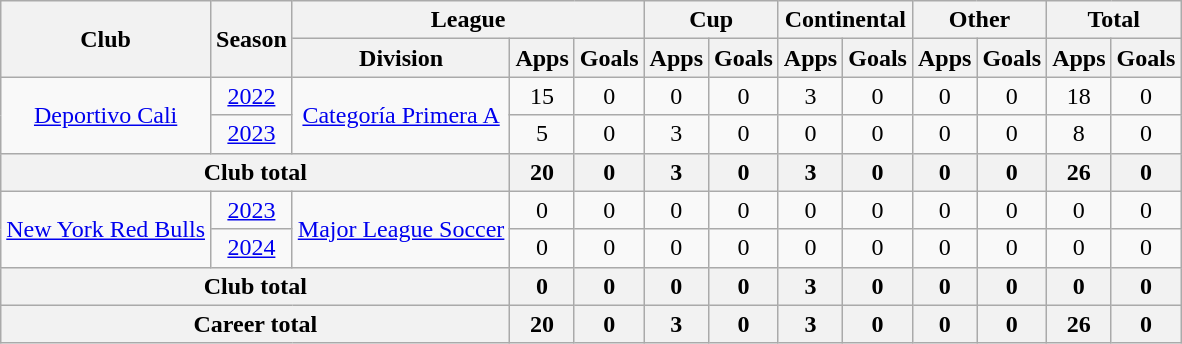<table class=wikitable style=text-align:center>
<tr>
<th rowspan="2">Club</th>
<th rowspan="2">Season</th>
<th colspan="3">League</th>
<th colspan="2">Cup</th>
<th colspan="2">Continental</th>
<th colspan="2">Other</th>
<th colspan="2">Total</th>
</tr>
<tr>
<th>Division</th>
<th>Apps</th>
<th>Goals</th>
<th>Apps</th>
<th>Goals</th>
<th>Apps</th>
<th>Goals</th>
<th>Apps</th>
<th>Goals</th>
<th>Apps</th>
<th>Goals</th>
</tr>
<tr>
<td rowspan="2"><a href='#'>Deportivo Cali</a></td>
<td><a href='#'>2022</a></td>
<td rowspan="2"><a href='#'>Categoría Primera A</a></td>
<td>15</td>
<td>0</td>
<td>0</td>
<td>0</td>
<td>3</td>
<td>0</td>
<td>0</td>
<td>0</td>
<td>18</td>
<td>0</td>
</tr>
<tr>
<td><a href='#'>2023</a></td>
<td>5</td>
<td>0</td>
<td>3</td>
<td>0</td>
<td>0</td>
<td>0</td>
<td>0</td>
<td>0</td>
<td>8</td>
<td>0</td>
</tr>
<tr>
<th colspan="3">Club total</th>
<th>20</th>
<th>0</th>
<th>3</th>
<th>0</th>
<th>3</th>
<th>0</th>
<th>0</th>
<th>0</th>
<th>26</th>
<th>0</th>
</tr>
<tr>
<td rowspan="2"><a href='#'>New York Red Bulls</a></td>
<td><a href='#'>2023</a></td>
<td rowspan="2"><a href='#'>Major League Soccer</a></td>
<td>0</td>
<td>0</td>
<td>0</td>
<td>0</td>
<td>0</td>
<td>0</td>
<td>0</td>
<td>0</td>
<td>0</td>
<td>0</td>
</tr>
<tr>
<td><a href='#'>2024</a></td>
<td>0</td>
<td>0</td>
<td>0</td>
<td>0</td>
<td>0</td>
<td>0</td>
<td>0</td>
<td>0</td>
<td>0</td>
<td>0</td>
</tr>
<tr>
<th colspan="3">Club total</th>
<th>0</th>
<th>0</th>
<th>0</th>
<th>0</th>
<th>3</th>
<th>0</th>
<th>0</th>
<th>0</th>
<th>0</th>
<th>0</th>
</tr>
<tr>
<th colspan="3"><strong>Career total</strong></th>
<th>20</th>
<th>0</th>
<th>3</th>
<th>0</th>
<th>3</th>
<th>0</th>
<th>0</th>
<th>0</th>
<th>26</th>
<th>0</th>
</tr>
</table>
